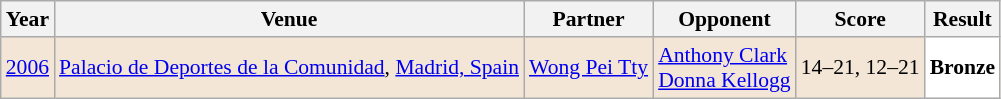<table class="sortable wikitable" style="font-size: 90%;">
<tr>
<th>Year</th>
<th>Venue</th>
<th>Partner</th>
<th>Opponent</th>
<th>Score</th>
<th>Result</th>
</tr>
<tr style="background:#F3E6D7">
<td align="center"><a href='#'>2006</a></td>
<td align="left"><a href='#'>Palacio de Deportes de la Comunidad</a>, <a href='#'>Madrid, Spain</a></td>
<td align="left"> <a href='#'>Wong Pei Tty</a></td>
<td align="left"> <a href='#'>Anthony Clark</a> <br>  <a href='#'>Donna Kellogg</a></td>
<td align="left">14–21, 12–21</td>
<td style="text-align:left; background:white"> <strong>Bronze</strong></td>
</tr>
</table>
